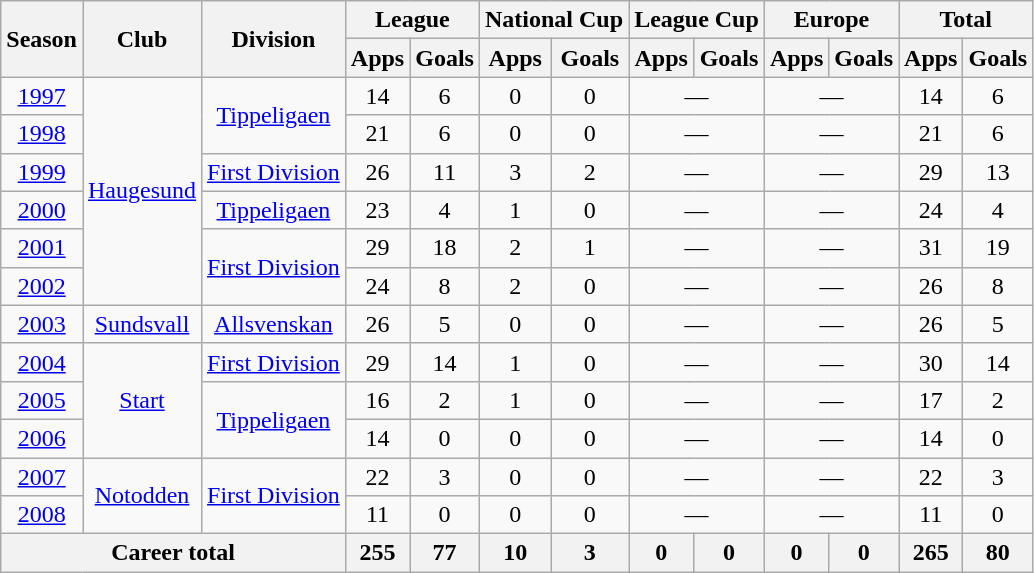<table class="wikitable" style="text-align:center">
<tr>
<th rowspan="2">Season</th>
<th rowspan="2">Club</th>
<th rowspan="2">Division</th>
<th colspan="2">League</th>
<th colspan="2">National Cup</th>
<th colspan="2">League Cup</th>
<th colspan="2">Europe</th>
<th colspan="2">Total</th>
</tr>
<tr>
<th>Apps</th>
<th>Goals</th>
<th>Apps</th>
<th>Goals</th>
<th>Apps</th>
<th>Goals</th>
<th>Apps</th>
<th>Goals</th>
<th>Apps</th>
<th>Goals</th>
</tr>
<tr>
<td><a href='#'>1997</a></td>
<td rowspan="6"><a href='#'>Haugesund</a></td>
<td rowspan="2"><a href='#'>Tippeligaen</a></td>
<td>14</td>
<td>6</td>
<td>0</td>
<td>0</td>
<td colspan="2">—</td>
<td colspan="2">—</td>
<td>14</td>
<td>6</td>
</tr>
<tr>
<td><a href='#'>1998</a></td>
<td>21</td>
<td>6</td>
<td>0</td>
<td>0</td>
<td colspan="2">—</td>
<td colspan="2">—</td>
<td>21</td>
<td>6</td>
</tr>
<tr>
<td><a href='#'>1999</a></td>
<td rowspan="1"><a href='#'>First Division</a></td>
<td>26</td>
<td>11</td>
<td>3</td>
<td>2</td>
<td colspan="2">—</td>
<td colspan="2">—</td>
<td>29</td>
<td>13</td>
</tr>
<tr>
<td><a href='#'>2000</a></td>
<td rowspan="1"><a href='#'>Tippeligaen</a></td>
<td>23</td>
<td>4</td>
<td>1</td>
<td>0</td>
<td colspan="2">—</td>
<td colspan="2">—</td>
<td>24</td>
<td>4</td>
</tr>
<tr>
<td><a href='#'>2001</a></td>
<td rowspan="2"><a href='#'>First Division</a></td>
<td>29</td>
<td>18</td>
<td>2</td>
<td>1</td>
<td colspan="2">—</td>
<td colspan="2">—</td>
<td>31</td>
<td>19</td>
</tr>
<tr>
<td><a href='#'>2002</a></td>
<td>24</td>
<td>8</td>
<td>2</td>
<td>0</td>
<td colspan="2">—</td>
<td colspan="2">—</td>
<td>26</td>
<td>8</td>
</tr>
<tr>
<td><a href='#'>2003</a></td>
<td rowspan="1"><a href='#'>Sundsvall</a></td>
<td rowspan="1"><a href='#'>Allsvenskan</a></td>
<td>26</td>
<td>5</td>
<td>0</td>
<td>0</td>
<td colspan="2">—</td>
<td colspan="2">—</td>
<td>26</td>
<td>5</td>
</tr>
<tr>
<td><a href='#'>2004</a></td>
<td rowspan="3"><a href='#'>Start</a></td>
<td rowspan="1"><a href='#'>First Division</a></td>
<td>29</td>
<td>14</td>
<td>1</td>
<td>0</td>
<td colspan="2">—</td>
<td colspan="2">—</td>
<td>30</td>
<td>14</td>
</tr>
<tr>
<td><a href='#'>2005</a></td>
<td rowspan="2"><a href='#'>Tippeligaen</a></td>
<td>16</td>
<td>2</td>
<td>1</td>
<td>0</td>
<td colspan="2">—</td>
<td colspan="2">—</td>
<td>17</td>
<td>2</td>
</tr>
<tr>
<td><a href='#'>2006</a></td>
<td>14</td>
<td>0</td>
<td>0</td>
<td>0</td>
<td colspan="2">—</td>
<td colspan="2">—</td>
<td>14</td>
<td>0</td>
</tr>
<tr>
<td><a href='#'>2007</a></td>
<td rowspan="2"><a href='#'>Notodden</a></td>
<td rowspan="2"><a href='#'>First Division</a></td>
<td>22</td>
<td>3</td>
<td>0</td>
<td>0</td>
<td colspan="2">—</td>
<td colspan="2">—</td>
<td>22</td>
<td>3</td>
</tr>
<tr>
<td><a href='#'>2008</a></td>
<td>11</td>
<td>0</td>
<td>0</td>
<td>0</td>
<td colspan="2">—</td>
<td colspan="2">—</td>
<td>11</td>
<td>0</td>
</tr>
<tr>
<th colspan="3">Career total</th>
<th>255</th>
<th>77</th>
<th>10</th>
<th>3</th>
<th>0</th>
<th>0</th>
<th>0</th>
<th>0</th>
<th>265</th>
<th>80</th>
</tr>
</table>
